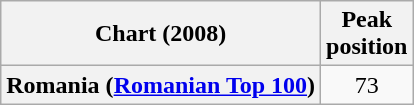<table class="wikitable plainrowheaders unsortable">
<tr>
<th>Chart (2008)</th>
<th>Peak<br>position</th>
</tr>
<tr>
<th scope="row">Romania (<a href='#'>Romanian Top 100</a>)</th>
<td style="text-align:center;">73</td>
</tr>
</table>
